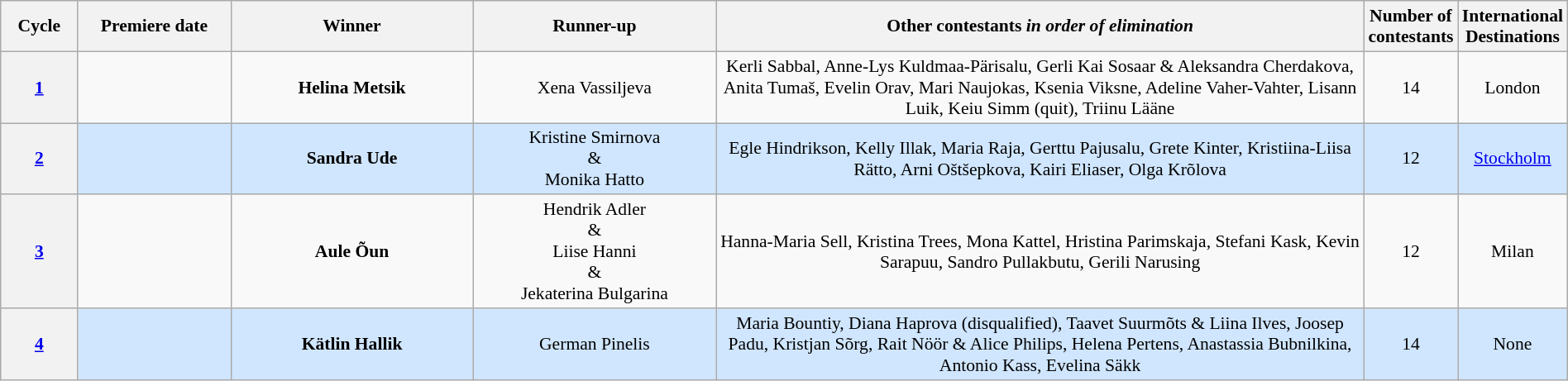<table class="wikitable" style="font-size:90%; width:100%; text-align: center;">
<tr>
<th style="width:5%;">Cycle</th>
<th style="width:10%;">Premiere date</th>
<th width=16%>Winner</th>
<th width=16%>Runner-up</th>
<th style="width:43%;">Other contestants <em>in order of elimination</em></th>
<th style="width:3%;">Number of contestants</th>
<th style="width:8%;">International Destinations</th>
</tr>
<tr>
<th><a href='#'>1</a></th>
<td></td>
<td><strong>Helina Metsik</strong></td>
<td>Xena Vassiljeva</td>
<td>Kerli Sabbal, Anne-Lys Kuldmaa-Pärisalu, Gerli Kai Sosaar & Aleksandra Cherdakova, Anita Tumaš, Evelin Orav, Mari Naujokas, Ksenia Viksne, Adeline Vaher-Vahter, Lisann Luik, Keiu Simm (quit), Triinu Lääne</td>
<td>14</td>
<td>London</td>
</tr>
<tr style="background: #D0E6FF;">
<th><a href='#'>2</a></th>
<td></td>
<td><strong>Sandra Ude</strong></td>
<td>Kristine Smirnova<br>&<br>Monika Hatto</td>
<td>Egle Hindrikson, Kelly Illak, Maria Raja, Gerttu Pajusalu, Grete Kinter, Kristiina-Liisa Rätto, Arni Oštšepkova, Kairi Eliaser, Olga Krõlova</td>
<td>12</td>
<td><a href='#'>Stockholm</a></td>
</tr>
<tr>
<th><a href='#'>3</a></th>
<td></td>
<td><strong>Aule Õun</strong></td>
<td>Hendrik Adler<br>&<br>Liise Hanni<br>&<br>Jekaterina Bulgarina</td>
<td>Hanna-Maria Sell, Kristina Trees, Mona Kattel, Hristina Parimskaja, Stefani Kask, Kevin Sarapuu, Sandro Pullakbutu, Gerili Narusing</td>
<td>12</td>
<td>Milan</td>
</tr>
<tr style="background: #D0E6FF;">
<th><a href='#'>4</a></th>
<td></td>
<td><strong>Kätlin Hallik</strong></td>
<td>German Pinelis</td>
<td>Maria Bountiy, Diana Haprova (disqualified), Taavet Suurmõts & Liina Ilves, Joosep Padu, Kristjan Sõrg, Rait Nöör & Alice Philips, Helena Pertens, Anastassia Bubnilkina, Antonio Kass, Evelina Säkk</td>
<td>14</td>
<td>None</td>
</tr>
</table>
